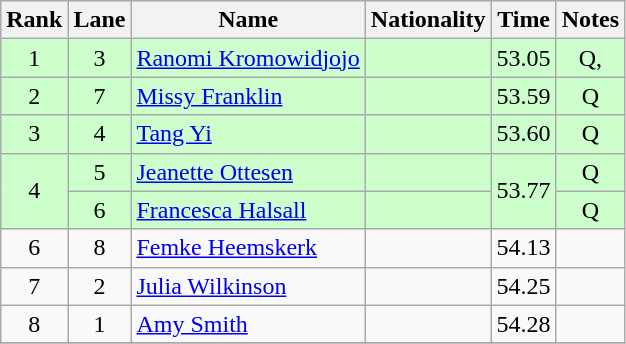<table class="wikitable sortable" style="text-align:center">
<tr>
<th>Rank</th>
<th>Lane</th>
<th>Name</th>
<th>Nationality</th>
<th>Time</th>
<th>Notes</th>
</tr>
<tr bgcolor=ccffcc>
<td>1</td>
<td>3</td>
<td align=left><a href='#'>Ranomi Kromowidjojo</a></td>
<td align=left></td>
<td>53.05</td>
<td>Q, </td>
</tr>
<tr bgcolor=ccffcc>
<td>2</td>
<td>7</td>
<td align=left><a href='#'>Missy Franklin</a></td>
<td align=left></td>
<td>53.59</td>
<td>Q</td>
</tr>
<tr bgcolor=ccffcc>
<td>3</td>
<td>4</td>
<td align=left><a href='#'>Tang Yi</a></td>
<td align=left></td>
<td>53.60</td>
<td>Q</td>
</tr>
<tr bgcolor=ccffcc>
<td rowspan=2>4</td>
<td>5</td>
<td align=left><a href='#'>Jeanette Ottesen</a></td>
<td align=left></td>
<td rowspan=2>53.77</td>
<td>Q</td>
</tr>
<tr bgcolor=ccffcc>
<td>6</td>
<td align=left><a href='#'>Francesca Halsall</a></td>
<td align=left></td>
<td>Q</td>
</tr>
<tr>
<td>6</td>
<td>8</td>
<td align=left><a href='#'>Femke Heemskerk</a></td>
<td align=left></td>
<td>54.13</td>
<td></td>
</tr>
<tr>
<td>7</td>
<td>2</td>
<td align=left><a href='#'>Julia Wilkinson</a></td>
<td align=left></td>
<td>54.25</td>
<td></td>
</tr>
<tr>
<td>8</td>
<td>1</td>
<td align=left><a href='#'>Amy Smith</a></td>
<td align=left></td>
<td>54.28</td>
<td></td>
</tr>
<tr>
</tr>
</table>
